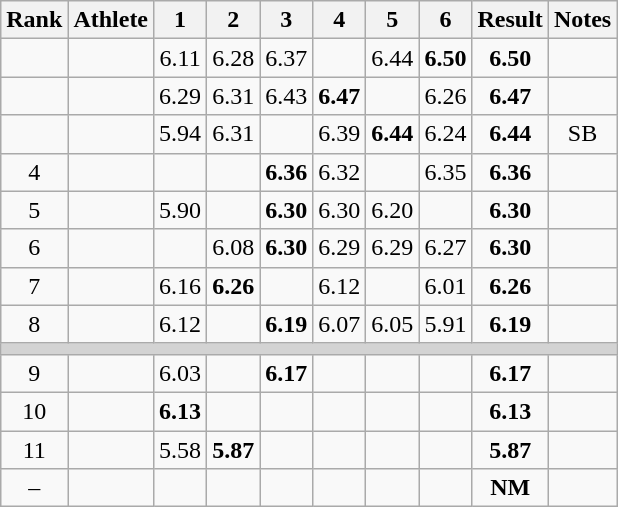<table class="wikitable sortable" style="text-align:center">
<tr>
<th>Rank</th>
<th>Athlete</th>
<th>1</th>
<th>2</th>
<th>3</th>
<th>4</th>
<th>5</th>
<th>6</th>
<th>Result</th>
<th>Notes</th>
</tr>
<tr>
<td></td>
<td align=left></td>
<td>6.11</td>
<td>6.28</td>
<td>6.37</td>
<td></td>
<td>6.44</td>
<td><strong>6.50</strong></td>
<td><strong>6.50</strong></td>
<td></td>
</tr>
<tr>
<td></td>
<td align=left></td>
<td>6.29</td>
<td>6.31</td>
<td>6.43</td>
<td><strong>6.47</strong></td>
<td></td>
<td>6.26</td>
<td><strong>6.47</strong></td>
<td></td>
</tr>
<tr>
<td></td>
<td align=left></td>
<td>5.94</td>
<td>6.31</td>
<td></td>
<td>6.39</td>
<td><strong>6.44</strong></td>
<td>6.24</td>
<td><strong>6.44</strong></td>
<td>SB</td>
</tr>
<tr>
<td>4</td>
<td align=left></td>
<td></td>
<td></td>
<td><strong>6.36</strong></td>
<td>6.32</td>
<td></td>
<td>6.35</td>
<td><strong>6.36</strong></td>
<td></td>
</tr>
<tr>
<td>5</td>
<td align=left></td>
<td>5.90</td>
<td></td>
<td><strong>6.30</strong></td>
<td>6.30</td>
<td>6.20</td>
<td></td>
<td><strong>6.30</strong></td>
<td></td>
</tr>
<tr>
<td>6</td>
<td align=left></td>
<td></td>
<td>6.08</td>
<td><strong>6.30</strong></td>
<td>6.29</td>
<td>6.29</td>
<td>6.27</td>
<td><strong>6.30</strong></td>
<td></td>
</tr>
<tr>
<td>7</td>
<td align=left></td>
<td>6.16</td>
<td><strong>6.26</strong></td>
<td></td>
<td>6.12</td>
<td></td>
<td>6.01</td>
<td><strong>6.26</strong></td>
<td></td>
</tr>
<tr>
<td>8</td>
<td align=left></td>
<td>6.12</td>
<td></td>
<td><strong>6.19</strong></td>
<td>6.07</td>
<td>6.05</td>
<td>5.91</td>
<td><strong>6.19</strong></td>
<td></td>
</tr>
<tr>
<td colspan=10 bgcolor=lightgray></td>
</tr>
<tr>
<td>9</td>
<td align=left></td>
<td>6.03</td>
<td></td>
<td><strong>6.17</strong></td>
<td></td>
<td></td>
<td></td>
<td><strong>6.17</strong></td>
<td></td>
</tr>
<tr>
<td>10</td>
<td align=left></td>
<td><strong>6.13</strong></td>
<td></td>
<td></td>
<td></td>
<td></td>
<td></td>
<td><strong>6.13</strong></td>
<td></td>
</tr>
<tr>
<td>11</td>
<td align=left></td>
<td>5.58</td>
<td><strong>5.87</strong></td>
<td></td>
<td></td>
<td></td>
<td></td>
<td><strong>5.87</strong></td>
<td></td>
</tr>
<tr>
<td>–</td>
<td align=left></td>
<td></td>
<td></td>
<td></td>
<td></td>
<td></td>
<td></td>
<td><strong>NM</strong></td>
<td></td>
</tr>
</table>
